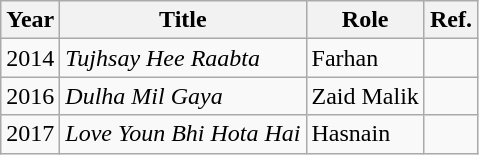<table class="wikitable sortable plainrowheaders">
<tr style="text-align:center;">
<th scope="col">Year</th>
<th scope="col">Title</th>
<th scope="col">Role</th>
<th>Ref.</th>
</tr>
<tr>
<td>2014</td>
<td><em>Tujhsay Hee Raabta</em></td>
<td>Farhan</td>
<td></td>
</tr>
<tr>
<td>2016</td>
<td><em>Dulha Mil Gaya</em></td>
<td>Zaid Malik</td>
<td></td>
</tr>
<tr>
<td>2017</td>
<td><em>Love Youn Bhi Hota Hai</em></td>
<td>Hasnain</td>
<td></td>
</tr>
</table>
